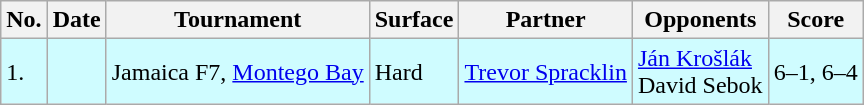<table class="sortable wikitable">
<tr>
<th>No.</th>
<th>Date</th>
<th>Tournament</th>
<th>Surface</th>
<th>Partner</th>
<th>Opponents</th>
<th class="unsortable">Score</th>
</tr>
<tr style="background:#cffcff;">
<td>1.</td>
<td></td>
<td>Jamaica F7, <a href='#'>Montego Bay</a></td>
<td>Hard</td>
<td> <a href='#'>Trevor Spracklin</a></td>
<td> <a href='#'>Ján Krošlák</a> <br>  David Sebok</td>
<td>6–1, 6–4</td>
</tr>
</table>
